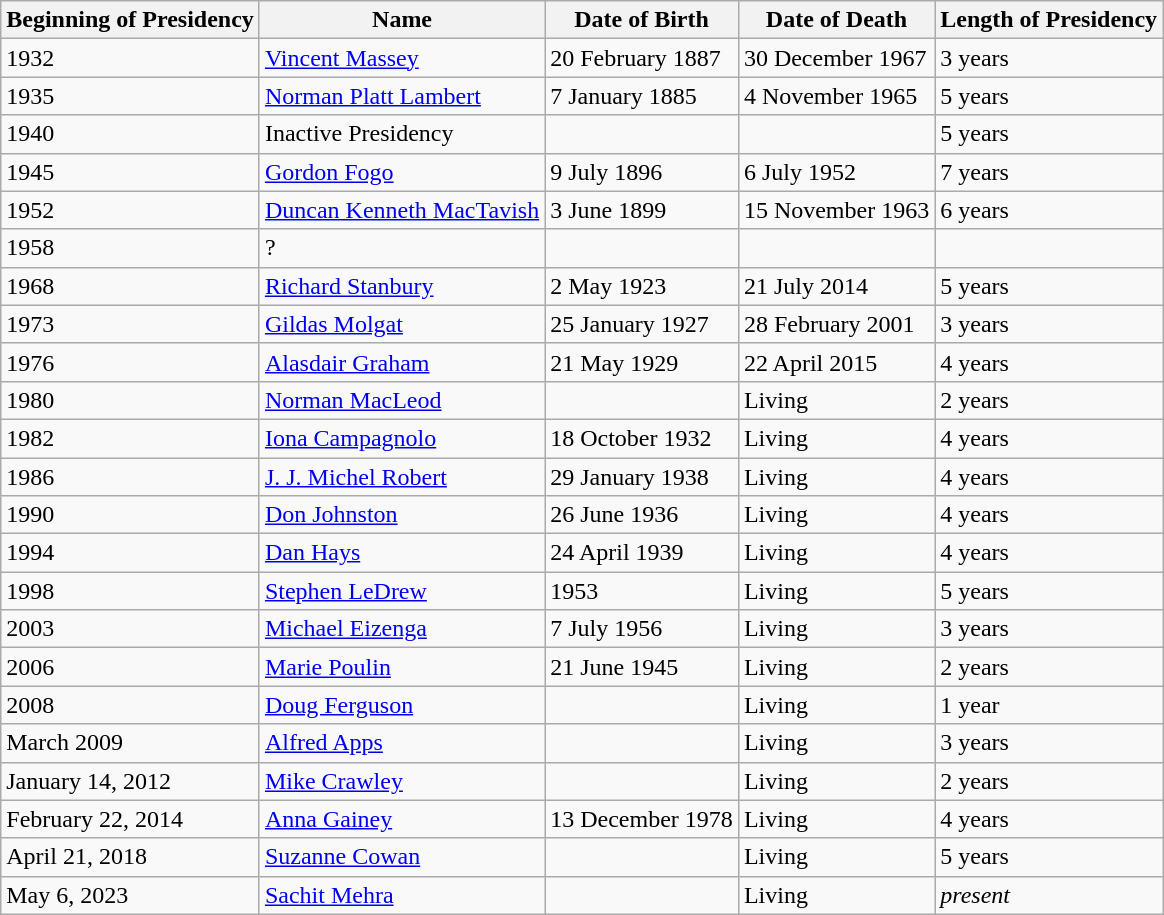<table class="wikitable">
<tr>
<th>Beginning of Presidency</th>
<th>Name</th>
<th>Date of Birth</th>
<th>Date of Death</th>
<th>Length of Presidency</th>
</tr>
<tr>
<td>1932</td>
<td><a href='#'>Vincent Massey</a></td>
<td>20 February 1887</td>
<td>30 December 1967</td>
<td>3 years</td>
</tr>
<tr>
<td>1935</td>
<td><a href='#'>Norman Platt Lambert</a></td>
<td>7 January 1885</td>
<td>4 November 1965</td>
<td>5 years</td>
</tr>
<tr>
<td>1940</td>
<td>Inactive Presidency </td>
<td></td>
<td></td>
<td>5 years</td>
</tr>
<tr>
<td>1945</td>
<td><a href='#'>Gordon Fogo</a></td>
<td>9 July 1896</td>
<td>6 July 1952</td>
<td>7 years</td>
</tr>
<tr>
<td>1952</td>
<td><a href='#'>Duncan Kenneth MacTavish</a></td>
<td>3 June 1899</td>
<td>15 November 1963</td>
<td>6 years</td>
</tr>
<tr>
<td>1958</td>
<td>?</td>
<td></td>
<td></td>
<td></td>
</tr>
<tr>
<td>1968</td>
<td><a href='#'>Richard Stanbury</a></td>
<td>2 May 1923</td>
<td>21 July 2014</td>
<td>5 years</td>
</tr>
<tr>
<td>1973</td>
<td><a href='#'>Gildas Molgat</a></td>
<td>25 January 1927</td>
<td>28 February 2001</td>
<td>3 years</td>
</tr>
<tr>
<td>1976</td>
<td><a href='#'>Alasdair Graham</a></td>
<td>21 May 1929</td>
<td>22 April 2015</td>
<td>4 years</td>
</tr>
<tr>
<td>1980</td>
<td><a href='#'>Norman MacLeod</a></td>
<td></td>
<td>Living</td>
<td>2 years</td>
</tr>
<tr>
<td>1982</td>
<td><a href='#'>Iona Campagnolo</a></td>
<td>18 October 1932</td>
<td>Living</td>
<td>4 years</td>
</tr>
<tr>
<td>1986</td>
<td><a href='#'>J. J. Michel Robert</a></td>
<td>29 January 1938</td>
<td>Living</td>
<td>4 years</td>
</tr>
<tr>
<td>1990</td>
<td><a href='#'>Don Johnston</a></td>
<td>26 June 1936</td>
<td>Living</td>
<td>4 years</td>
</tr>
<tr>
<td>1994</td>
<td><a href='#'>Dan Hays</a></td>
<td>24 April 1939</td>
<td>Living</td>
<td>4 years</td>
</tr>
<tr>
<td>1998</td>
<td><a href='#'>Stephen LeDrew</a></td>
<td>1953</td>
<td>Living</td>
<td>5 years</td>
</tr>
<tr>
<td>2003</td>
<td><a href='#'>Michael Eizenga</a></td>
<td>7 July 1956</td>
<td>Living</td>
<td>3 years</td>
</tr>
<tr>
<td>2006</td>
<td><a href='#'>Marie Poulin</a></td>
<td>21 June 1945</td>
<td>Living</td>
<td>2 years</td>
</tr>
<tr>
<td>2008</td>
<td><a href='#'>Doug Ferguson</a></td>
<td></td>
<td>Living</td>
<td>1 year</td>
</tr>
<tr>
<td>March 2009</td>
<td><a href='#'>Alfred Apps</a></td>
<td></td>
<td>Living</td>
<td>3 years</td>
</tr>
<tr>
<td>January 14, 2012</td>
<td><a href='#'>Mike Crawley</a></td>
<td></td>
<td>Living</td>
<td>2 years</td>
</tr>
<tr>
<td>February 22, 2014</td>
<td><a href='#'>Anna Gainey</a></td>
<td>13 December 1978</td>
<td>Living</td>
<td>4 years</td>
</tr>
<tr>
<td>April 21, 2018</td>
<td><a href='#'>Suzanne Cowan</a></td>
<td></td>
<td>Living</td>
<td>5 years</td>
</tr>
<tr>
<td>May 6, 2023</td>
<td><a href='#'>Sachit Mehra</a></td>
<td></td>
<td>Living</td>
<td><em>present</em></td>
</tr>
</table>
